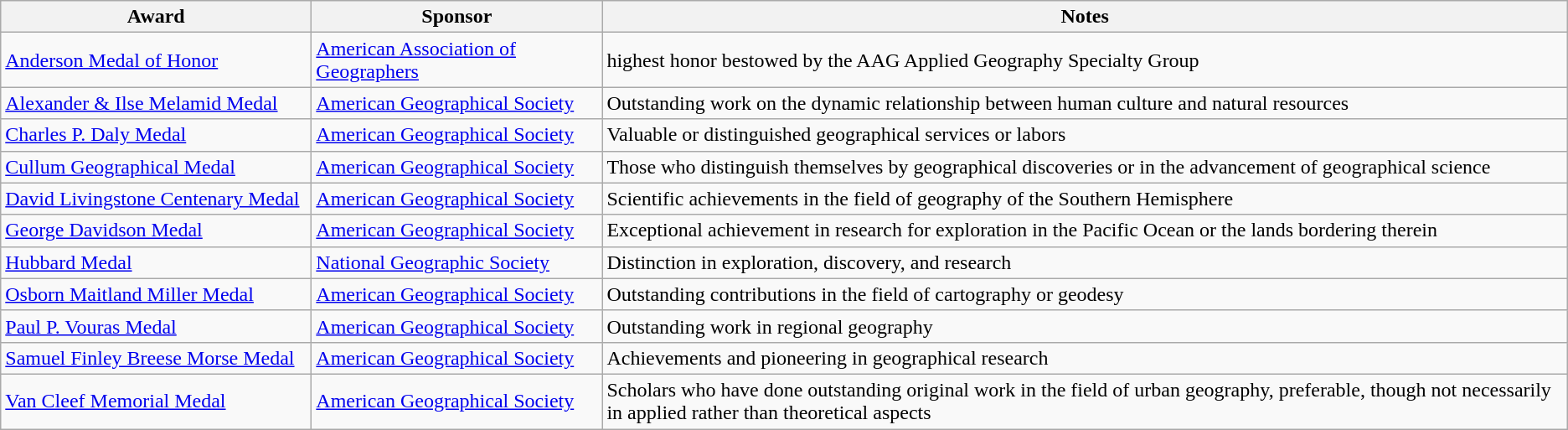<table Class="wikitable sortable">
<tr>
<th style="width:15em;">Award</th>
<th style="width:14em;">Sponsor</th>
<th>Notes</th>
</tr>
<tr>
<td><a href='#'>Anderson Medal of Honor</a></td>
<td><a href='#'>American Association of Geographers</a></td>
<td>highest honor bestowed by the AAG Applied Geography Specialty Group</td>
</tr>
<tr>
<td><a href='#'>Alexander & Ilse Melamid Medal</a></td>
<td><a href='#'>American Geographical Society</a></td>
<td>Outstanding work on the dynamic relationship between human culture and natural resources</td>
</tr>
<tr>
<td><a href='#'>Charles P. Daly Medal</a></td>
<td><a href='#'>American Geographical Society</a></td>
<td>Valuable or distinguished geographical services or labors</td>
</tr>
<tr>
<td><a href='#'>Cullum Geographical Medal</a></td>
<td><a href='#'>American Geographical Society</a></td>
<td>Those who distinguish themselves by geographical discoveries or in the advancement of geographical science</td>
</tr>
<tr>
<td><a href='#'>David Livingstone Centenary Medal</a></td>
<td><a href='#'>American Geographical Society</a></td>
<td>Scientific achievements in the field of geography of the Southern Hemisphere</td>
</tr>
<tr>
<td><a href='#'>George Davidson Medal</a></td>
<td><a href='#'>American Geographical Society</a></td>
<td>Exceptional achievement in research for exploration in the Pacific Ocean or the lands bordering therein</td>
</tr>
<tr>
<td><a href='#'>Hubbard Medal</a></td>
<td><a href='#'>National Geographic Society</a></td>
<td>Distinction in exploration, discovery, and research</td>
</tr>
<tr>
<td><a href='#'>Osborn Maitland Miller Medal</a></td>
<td><a href='#'>American Geographical Society</a></td>
<td>Outstanding contributions in the field of cartography or geodesy</td>
</tr>
<tr>
<td><a href='#'>Paul P. Vouras Medal</a></td>
<td><a href='#'>American Geographical Society</a></td>
<td>Outstanding work in regional geography</td>
</tr>
<tr>
<td><a href='#'>Samuel Finley Breese Morse Medal</a></td>
<td><a href='#'>American Geographical Society</a></td>
<td>Achievements and pioneering in geographical research</td>
</tr>
<tr>
<td><a href='#'>Van Cleef Memorial Medal</a></td>
<td><a href='#'>American Geographical Society</a></td>
<td>Scholars who have done outstanding original work in the field of urban geography, preferable, though not necessarily in applied rather than theoretical aspects</td>
</tr>
</table>
